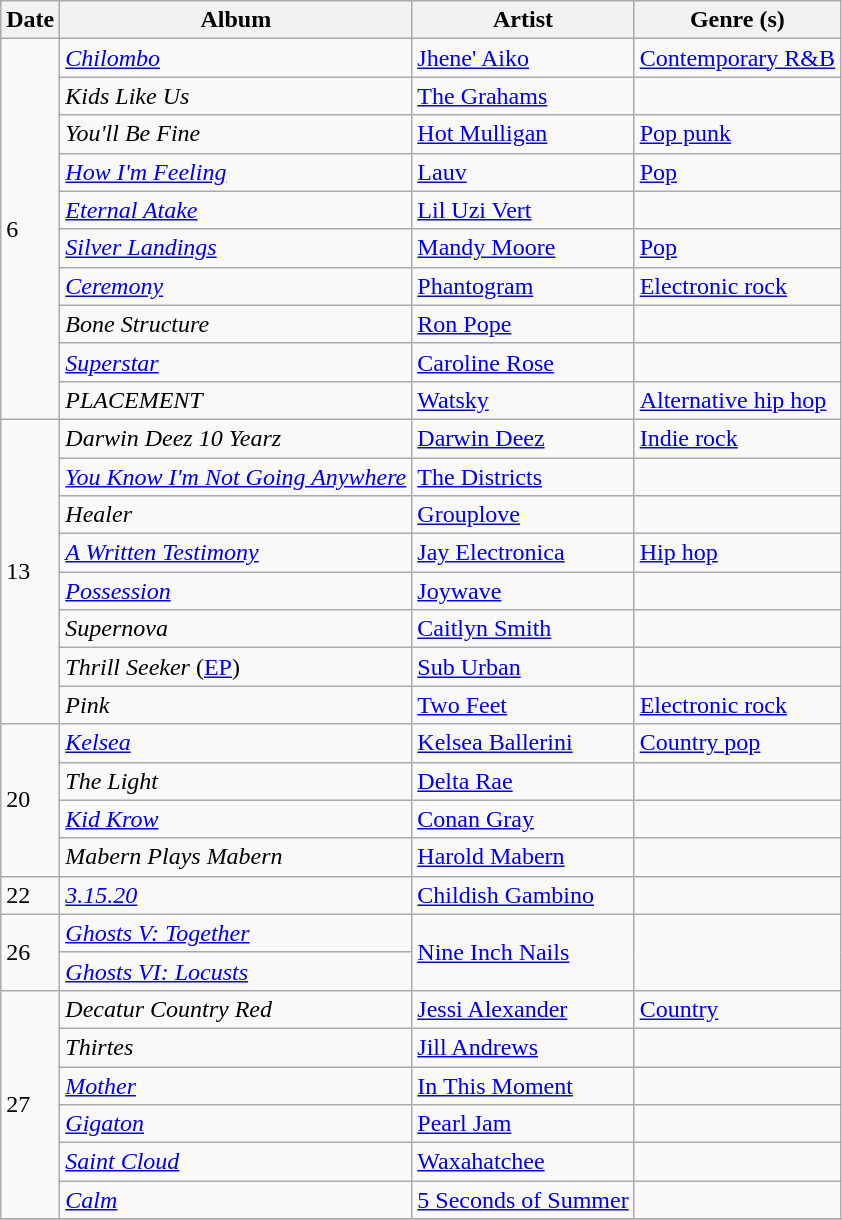<table class="wikitable">
<tr>
<th>Date</th>
<th>Album</th>
<th>Artist</th>
<th>Genre (s)</th>
</tr>
<tr>
<td rowspan="10">6</td>
<td><em><a href='#'>Chilombo</a></em></td>
<td><a href='#'>Jhene' Aiko</a></td>
<td><a href='#'>Contemporary R&B</a></td>
</tr>
<tr>
<td><em>Kids Like Us</em></td>
<td><a href='#'>The Grahams</a></td>
<td></td>
</tr>
<tr>
<td><em>You'll Be Fine</em></td>
<td><a href='#'>Hot Mulligan</a></td>
<td><a href='#'>Pop punk</a></td>
</tr>
<tr>
<td><em><a href='#'>How I'm Feeling</a></em></td>
<td><a href='#'>Lauv</a></td>
<td><a href='#'>Pop</a></td>
</tr>
<tr>
<td><em><a href='#'>Eternal Atake</a></em></td>
<td><a href='#'>Lil Uzi Vert</a></td>
<td></td>
</tr>
<tr>
<td><em><a href='#'>Silver Landings</a></em></td>
<td><a href='#'>Mandy Moore</a></td>
<td><a href='#'>Pop</a></td>
</tr>
<tr>
<td><em><a href='#'>Ceremony</a></em></td>
<td><a href='#'>Phantogram</a></td>
<td><a href='#'>Electronic rock</a></td>
</tr>
<tr>
<td><em>Bone Structure</em></td>
<td><a href='#'>Ron Pope</a></td>
<td></td>
</tr>
<tr>
<td><em><a href='#'>Superstar</a></em></td>
<td><a href='#'>Caroline Rose</a></td>
<td></td>
</tr>
<tr>
<td><em>PLACEMENT</em></td>
<td><a href='#'>Watsky</a></td>
<td><a href='#'>Alternative hip hop</a></td>
</tr>
<tr>
<td rowspan="8">13</td>
<td><em>Darwin Deez 10 Yearz</em></td>
<td><a href='#'>Darwin Deez</a></td>
<td><a href='#'>Indie rock</a></td>
</tr>
<tr>
<td><em><a href='#'>You Know I'm Not Going Anywhere</a></em></td>
<td><a href='#'>The Districts</a></td>
<td></td>
</tr>
<tr>
<td><em>Healer</em></td>
<td><a href='#'>Grouplove</a></td>
<td></td>
</tr>
<tr>
<td><em><a href='#'>A Written Testimony</a></em></td>
<td><a href='#'>Jay Electronica</a></td>
<td><a href='#'>Hip hop</a></td>
</tr>
<tr>
<td><em><a href='#'>Possession</a></em></td>
<td><a href='#'>Joywave</a></td>
<td></td>
</tr>
<tr>
<td><em>Supernova</em></td>
<td><a href='#'>Caitlyn Smith</a></td>
<td></td>
</tr>
<tr>
<td><em>Thrill Seeker</em> (<a href='#'>EP</a>)</td>
<td><a href='#'>Sub Urban</a></td>
<td></td>
</tr>
<tr>
<td><em>Pink</em></td>
<td><a href='#'>Two Feet</a></td>
<td><a href='#'>Electronic rock</a></td>
</tr>
<tr>
<td rowspan="4">20</td>
<td><em><a href='#'>Kelsea</a></em></td>
<td><a href='#'>Kelsea Ballerini</a></td>
<td><a href='#'>Country pop</a></td>
</tr>
<tr>
<td><em>The Light</em></td>
<td><a href='#'>Delta Rae</a></td>
<td></td>
</tr>
<tr>
<td><em><a href='#'>Kid Krow</a></em></td>
<td><a href='#'>Conan Gray</a></td>
<td></td>
</tr>
<tr>
<td><em>Mabern Plays Mabern</em></td>
<td><a href='#'>Harold Mabern</a></td>
<td></td>
</tr>
<tr>
<td>22</td>
<td><em><a href='#'>3.15.20</a></em></td>
<td><a href='#'>Childish Gambino</a></td>
<td></td>
</tr>
<tr>
<td rowspan="2">26</td>
<td><em><a href='#'>Ghosts V: Together</a></em></td>
<td rowspan="2"><a href='#'>Nine Inch Nails</a></td>
<td rowspan="2"></td>
</tr>
<tr>
<td><em><a href='#'>Ghosts VI: Locusts</a></em></td>
</tr>
<tr>
<td rowspan="6">27</td>
<td><em>Decatur Country Red</em></td>
<td><a href='#'>Jessi Alexander</a></td>
<td><a href='#'>Country</a></td>
</tr>
<tr>
<td><em>Thirtes</em></td>
<td><a href='#'>Jill Andrews</a></td>
<td></td>
</tr>
<tr>
<td><em><a href='#'>Mother</a></em></td>
<td><a href='#'>In This Moment</a></td>
<td></td>
</tr>
<tr>
<td><em><a href='#'>Gigaton</a></em></td>
<td><a href='#'>Pearl Jam</a></td>
<td></td>
</tr>
<tr>
<td><em><a href='#'>Saint Cloud</a></em></td>
<td><a href='#'>Waxahatchee</a></td>
<td></td>
</tr>
<tr>
<td><em><a href='#'>Calm</a></em></td>
<td><a href='#'>5 Seconds of Summer</a></td>
<td></td>
</tr>
<tr>
</tr>
</table>
